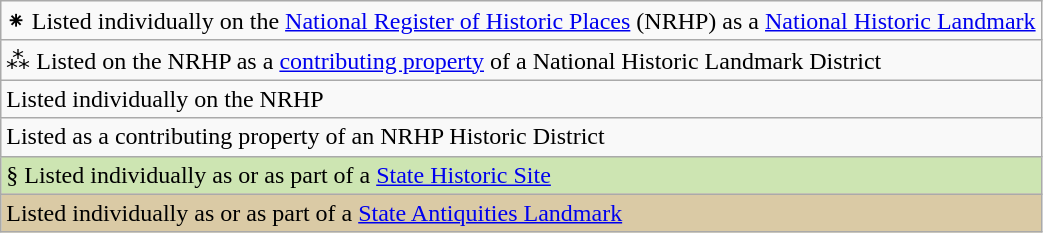<table class="wikitable">
<tr>
<td>⁕ Listed individually on the <a href='#'>National Register of Historic Places</a> (NRHP) as a <a href='#'>National Historic Landmark</a></td>
</tr>
<tr>
<td>⁂ Listed on the NRHP as a <a href='#'>contributing property</a> of a National Historic Landmark District</td>
</tr>
<tr>
<td> Listed individually on the NRHP</td>
</tr>
<tr>
<td> Listed as a contributing property of an NRHP Historic District</td>
</tr>
<tr>
<td style="background: #CDE5B2">§ Listed individually as or as part of a <a href='#'>State Historic Site</a></td>
</tr>
<tr>
<td style="background: #DACAA5"> Listed individually as or as part of a <a href='#'>State Antiquities Landmark</a></td>
</tr>
</table>
